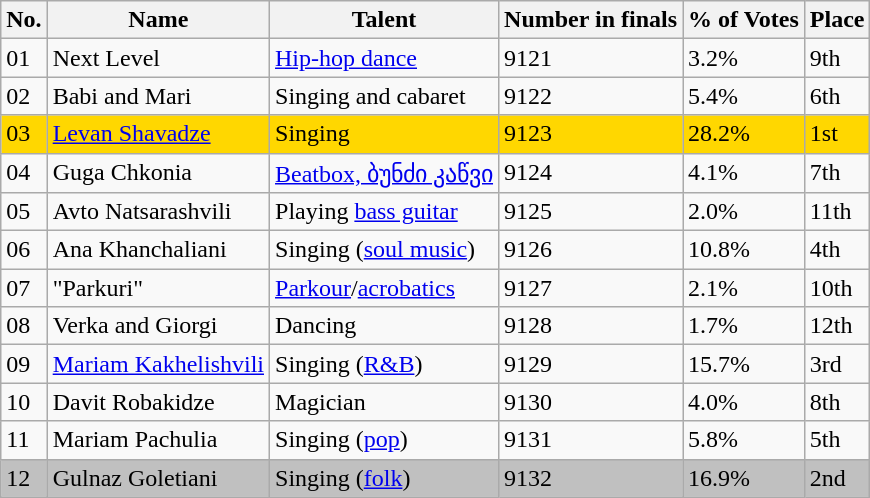<table class="sortable wikitable">
<tr>
<th>No.</th>
<th>Name</th>
<th>Talent</th>
<th>Number in finals</th>
<th>% of Votes</th>
<th>Place</th>
</tr>
<tr>
<td>01</td>
<td>Next Level</td>
<td><a href='#'>Hip-hop dance</a></td>
<td>9121</td>
<td>3.2%</td>
<td>9th</td>
</tr>
<tr>
<td>02</td>
<td>Babi and Mari</td>
<td>Singing and cabaret</td>
<td>9122</td>
<td>5.4%</td>
<td>6th</td>
</tr>
<tr bgcolor=gold>
<td>03</td>
<td><a href='#'>Levan Shavadze</a></td>
<td>Singing</td>
<td>9123</td>
<td>28.2%</td>
<td>1st</td>
</tr>
<tr>
<td>04</td>
<td>Guga Chkonia</td>
<td><a href='#'>Beatbox, ბუნძი კაწვი</a></td>
<td>9124</td>
<td>4.1%</td>
<td>7th</td>
</tr>
<tr>
<td>05</td>
<td>Avto Natsarashvili</td>
<td>Playing <a href='#'>bass guitar</a></td>
<td>9125</td>
<td>2.0%</td>
<td>11th</td>
</tr>
<tr>
<td>06</td>
<td>Ana Khanchaliani</td>
<td>Singing (<a href='#'>soul music</a>)</td>
<td>9126</td>
<td>10.8%</td>
<td>4th</td>
</tr>
<tr>
<td>07</td>
<td>"Parkuri"</td>
<td><a href='#'>Parkour</a>/<a href='#'>acrobatics</a></td>
<td>9127</td>
<td>2.1%</td>
<td>10th</td>
</tr>
<tr>
<td>08</td>
<td>Verka and Giorgi</td>
<td>Dancing</td>
<td>9128</td>
<td>1.7%</td>
<td>12th</td>
</tr>
<tr>
<td>09</td>
<td><a href='#'>Mariam Kakhelishvili</a></td>
<td>Singing (<a href='#'>R&B</a>)</td>
<td>9129</td>
<td>15.7%</td>
<td>3rd</td>
</tr>
<tr>
<td>10</td>
<td>Davit Robakidze</td>
<td>Magician</td>
<td>9130</td>
<td>4.0%</td>
<td>8th</td>
</tr>
<tr>
<td>11</td>
<td>Mariam Pachulia</td>
<td>Singing (<a href='#'>pop</a>)</td>
<td>9131</td>
<td>5.8%</td>
<td>5th</td>
</tr>
<tr bgcolor="silver">
<td>12</td>
<td>Gulnaz Goletiani</td>
<td>Singing (<a href='#'>folk</a>)</td>
<td>9132</td>
<td>16.9%</td>
<td>2nd</td>
</tr>
</table>
